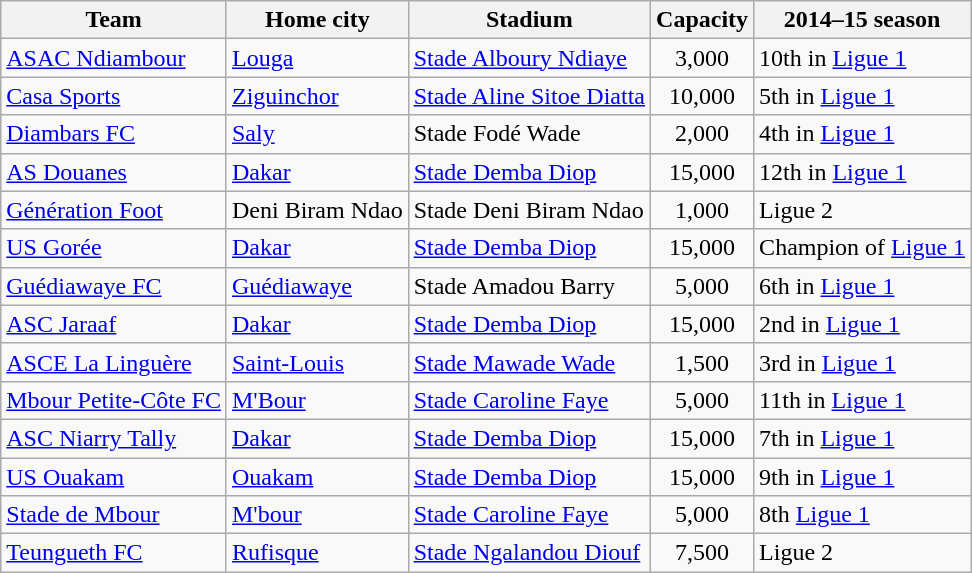<table class="wikitable sortable">
<tr>
<th>Team</th>
<th>Home city</th>
<th>Stadium</th>
<th>Capacity</th>
<th>2014–15 season</th>
</tr>
<tr>
<td><a href='#'>ASAC Ndiambour</a></td>
<td><a href='#'>Louga</a></td>
<td><a href='#'>Stade Alboury Ndiaye</a></td>
<td align="center">3,000</td>
<td>10th in <a href='#'>Ligue 1</a></td>
</tr>
<tr>
<td><a href='#'>Casa Sports</a></td>
<td><a href='#'>Ziguinchor</a></td>
<td><a href='#'>Stade Aline Sitoe Diatta</a></td>
<td align="center">10,000</td>
<td>5th in <a href='#'>Ligue 1</a></td>
</tr>
<tr>
<td><a href='#'>Diambars FC</a></td>
<td><a href='#'>Saly</a></td>
<td>Stade Fodé Wade</td>
<td align="center">2,000</td>
<td>4th in <a href='#'>Ligue 1</a></td>
</tr>
<tr>
<td><a href='#'>AS Douanes</a></td>
<td><a href='#'>Dakar</a></td>
<td><a href='#'>Stade Demba Diop</a></td>
<td align="center">15,000</td>
<td>12th in <a href='#'>Ligue 1</a></td>
</tr>
<tr>
<td><a href='#'>Génération Foot</a></td>
<td>Deni Biram Ndao</td>
<td>Stade Deni Biram Ndao</td>
<td align="center">1,000</td>
<td>Ligue 2</td>
</tr>
<tr>
<td><a href='#'>US Gorée</a></td>
<td><a href='#'>Dakar</a></td>
<td><a href='#'>Stade Demba Diop</a></td>
<td align="center">15,000</td>
<td>Champion of <a href='#'>Ligue 1</a></td>
</tr>
<tr>
<td><a href='#'>Guédiawaye FC</a></td>
<td><a href='#'>Guédiawaye</a></td>
<td>Stade Amadou Barry</td>
<td align="center">5,000</td>
<td>6th in <a href='#'>Ligue 1</a></td>
</tr>
<tr>
<td><a href='#'>ASC Jaraaf</a></td>
<td><a href='#'>Dakar</a></td>
<td><a href='#'>Stade Demba Diop</a></td>
<td align="center">15,000</td>
<td>2nd in <a href='#'>Ligue 1</a></td>
</tr>
<tr>
<td><a href='#'>ASCE La Linguère</a></td>
<td><a href='#'>Saint-Louis</a></td>
<td><a href='#'>Stade Mawade Wade</a></td>
<td align="center">1,500</td>
<td>3rd in <a href='#'>Ligue 1</a></td>
</tr>
<tr>
<td><a href='#'>Mbour Petite-Côte FC</a></td>
<td><a href='#'>M'Bour</a></td>
<td><a href='#'>Stade Caroline Faye</a></td>
<td align="center">5,000</td>
<td>11th in <a href='#'>Ligue 1</a></td>
</tr>
<tr>
<td><a href='#'>ASC Niarry Tally</a></td>
<td><a href='#'>Dakar</a></td>
<td><a href='#'>Stade Demba Diop</a></td>
<td align="center">15,000</td>
<td>7th in <a href='#'>Ligue 1</a></td>
</tr>
<tr>
<td><a href='#'>US Ouakam</a></td>
<td><a href='#'>Ouakam</a></td>
<td><a href='#'>Stade Demba Diop</a></td>
<td align="center">15,000</td>
<td>9th in <a href='#'>Ligue 1</a></td>
</tr>
<tr>
<td><a href='#'>Stade de Mbour</a></td>
<td><a href='#'>M'bour</a></td>
<td><a href='#'>Stade Caroline Faye</a></td>
<td align="center">5,000</td>
<td>8th <a href='#'>Ligue 1</a></td>
</tr>
<tr>
<td><a href='#'>Teungueth FC</a></td>
<td><a href='#'>Rufisque</a></td>
<td><a href='#'>Stade Ngalandou Diouf</a></td>
<td align="center">7,500</td>
<td>Ligue 2</td>
</tr>
</table>
